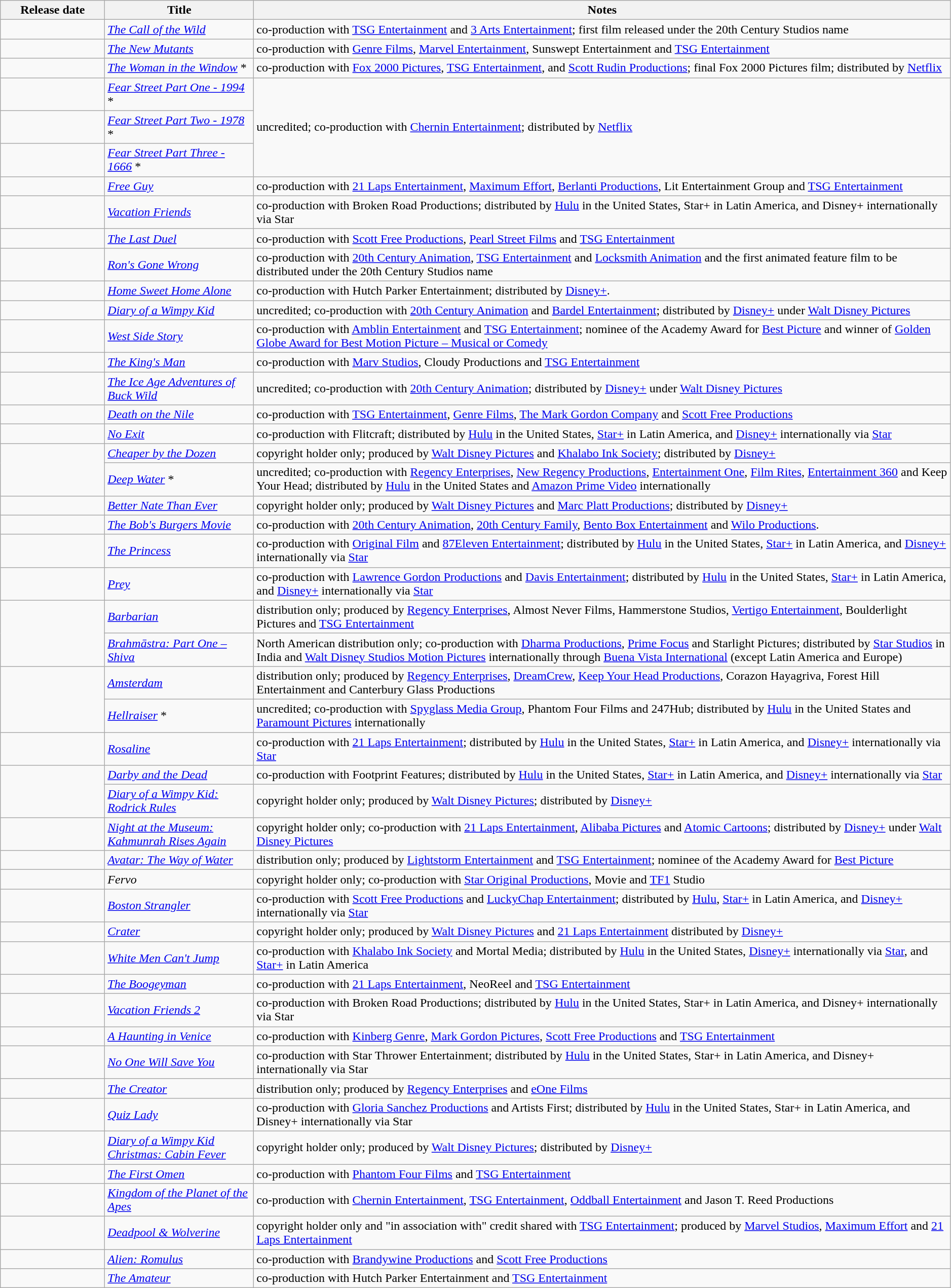<table class="wikitable plainrowheaders sortable" style="width:99%;">
<tr>
<th scope="col" style="width:130px;">Release date</th>
<th scope="col">Title</th>
<th scope="col" class="unsortable">Notes</th>
</tr>
<tr>
<td style="text-align:right;"></td>
<td scope="row"><em><a href='#'>The Call of the Wild</a></em></td>
<td>co-production with <a href='#'>TSG Entertainment</a> and <a href='#'>3 Arts Entertainment</a>; first film released under the 20th Century Studios name</td>
</tr>
<tr>
<td style="text-align:right;"></td>
<td scope="row"><em><a href='#'>The New Mutants</a></em></td>
<td>co-production with <a href='#'>Genre Films</a>, <a href='#'>Marvel Entertainment</a>, Sunswept Entertainment and <a href='#'>TSG Entertainment</a></td>
</tr>
<tr>
<td style="text-align:right;"></td>
<td scope="row"><em><a href='#'>The Woman in the Window</a></em> *</td>
<td>co-production with <a href='#'>Fox 2000 Pictures</a>, <a href='#'>TSG Entertainment</a>, and <a href='#'>Scott Rudin Productions</a>; final Fox 2000 Pictures film; distributed by <a href='#'>Netflix</a></td>
</tr>
<tr>
<td style="text-align:right;"></td>
<td scope="row"><em><a href='#'>Fear Street Part One - 1994</a></em> *</td>
<td rowspan="3">uncredited; co-production with <a href='#'>Chernin Entertainment</a>; distributed by <a href='#'>Netflix</a></td>
</tr>
<tr>
<td style="text-align:right;"></td>
<td scope="row"><em><a href='#'>Fear Street Part Two - 1978</a></em> *</td>
</tr>
<tr>
<td style="text-align:right;"></td>
<td scope="row"><em><a href='#'>Fear Street Part Three - 1666</a></em> *</td>
</tr>
<tr>
<td style="text-align:right;"></td>
<td scope="row"><em><a href='#'>Free Guy</a></em></td>
<td>co-production with <a href='#'>21 Laps Entertainment</a>, <a href='#'>Maximum Effort</a>, <a href='#'>Berlanti Productions</a>, Lit Entertainment Group and <a href='#'>TSG Entertainment</a></td>
</tr>
<tr>
<td style="text-align:right;"></td>
<td scope="row"><em><a href='#'>Vacation Friends</a></em> </td>
<td>co-production with Broken Road Productions; distributed by <a href='#'>Hulu</a> in the United States, Star+ in Latin America, and Disney+ internationally via Star</td>
</tr>
<tr>
<td style="text-align:right;"></td>
<td scope="row"><em><a href='#'>The Last Duel</a></em></td>
<td>co-production with <a href='#'>Scott Free Productions</a>, <a href='#'>Pearl Street Films</a> and <a href='#'>TSG Entertainment</a></td>
</tr>
<tr>
<td style="text-align:right;"></td>
<td scope="row"><em><a href='#'>Ron's Gone Wrong</a></em></td>
<td>co-production with <a href='#'>20th Century Animation</a>, <a href='#'>TSG Entertainment</a> and <a href='#'>Locksmith Animation</a> and the first animated feature film to be distributed under the 20th Century Studios name</td>
</tr>
<tr>
<td style="text-align:right;"></td>
<td scope="row"><em><a href='#'>Home Sweet Home Alone</a></em> </td>
<td>co-production with Hutch Parker Entertainment; distributed by <a href='#'>Disney+</a>.</td>
</tr>
<tr>
<td style="text-align:right;"></td>
<td scope="row"><em><a href='#'>Diary of a Wimpy Kid</a></em> </td>
<td>uncredited; co-production with <a href='#'>20th Century Animation</a> and <a href='#'>Bardel Entertainment</a>; distributed by <a href='#'>Disney+</a> under <a href='#'>Walt Disney Pictures</a></td>
</tr>
<tr>
<td style="text-align:right;"></td>
<td scope="row"><em><a href='#'>West Side Story</a></em></td>
<td>co-production with <a href='#'>Amblin Entertainment</a> and <a href='#'>TSG Entertainment</a>; nominee of the Academy Award for <a href='#'>Best Picture</a> and winner of <a href='#'>Golden Globe Award for Best Motion Picture – Musical or Comedy</a></td>
</tr>
<tr>
<td style="text-align:right;"></td>
<td scope="row"><em><a href='#'>The King's Man</a></em></td>
<td>co-production with <a href='#'>Marv Studios</a>, Cloudy Productions and <a href='#'>TSG Entertainment</a></td>
</tr>
<tr>
<td style="text-align:right;"></td>
<td scope="row"><em><a href='#'>The Ice Age Adventures of Buck Wild</a></em> </td>
<td>uncredited; co-production with <a href='#'>20th Century Animation</a>; distributed by <a href='#'>Disney+</a> under <a href='#'>Walt Disney Pictures</a></td>
</tr>
<tr>
<td style="text-align:right;"></td>
<td scope="row"><em><a href='#'>Death on the Nile</a></em></td>
<td>co-production with <a href='#'>TSG Entertainment</a>, <a href='#'>Genre Films</a>, <a href='#'>The Mark Gordon Company</a> and <a href='#'>Scott Free Productions</a></td>
</tr>
<tr>
<td style="text-align:right;"></td>
<td scope="row"><em><a href='#'>No Exit</a></em> </td>
<td>co-production with Flitcraft; distributed by <a href='#'>Hulu</a> in the United States, <a href='#'>Star+</a> in Latin America, and <a href='#'>Disney+</a> internationally via <a href='#'>Star</a></td>
</tr>
<tr>
<td style="text-align:right;" rowspan="2"></td>
<td scope="row"><em><a href='#'>Cheaper by the Dozen</a></em> </td>
<td>copyright holder only; produced by <a href='#'>Walt Disney Pictures</a> and <a href='#'>Khalabo Ink Society</a>; distributed by <a href='#'>Disney+</a></td>
</tr>
<tr>
<td scope="row"><em><a href='#'>Deep Water</a></em>  *</td>
<td>uncredited; co-production with <a href='#'>Regency Enterprises</a>, <a href='#'>New Regency Productions</a>, <a href='#'>Entertainment One</a>, <a href='#'>Film Rites</a>, <a href='#'>Entertainment 360</a> and Keep Your Head; distributed by <a href='#'>Hulu</a> in the United States and <a href='#'>Amazon Prime Video</a> internationally</td>
</tr>
<tr>
<td style="text-align:right;"></td>
<td scope="row"><em><a href='#'>Better Nate Than Ever</a></em> </td>
<td>copyright holder only; produced by <a href='#'>Walt Disney Pictures</a> and <a href='#'>Marc Platt Productions</a>; distributed by <a href='#'>Disney+</a></td>
</tr>
<tr>
<td style="text-align:right;"></td>
<td scope="row"><em><a href='#'>The Bob's Burgers Movie</a></em></td>
<td>co-production with <a href='#'>20th Century Animation</a>, <a href='#'>20th Century Family</a>, <a href='#'>Bento Box Entertainment</a> and <a href='#'>Wilo Productions</a>.</td>
</tr>
<tr>
<td style="text-align:right;"></td>
<td scope="row"><em><a href='#'>The Princess</a></em> </td>
<td>co-production with <a href='#'>Original Film</a> and <a href='#'>87Eleven Entertainment</a>; distributed by <a href='#'>Hulu</a> in the United States, <a href='#'>Star+</a> in Latin America, and <a href='#'>Disney+</a> internationally via <a href='#'>Star</a></td>
</tr>
<tr>
<td style="text-align:right;"></td>
<td scope="row"><em><a href='#'>Prey</a></em> </td>
<td>co-production with <a href='#'>Lawrence Gordon Productions</a> and <a href='#'>Davis Entertainment</a>; distributed by <a href='#'>Hulu</a> in the United States, <a href='#'>Star+</a> in Latin America, and <a href='#'>Disney+</a> internationally via <a href='#'>Star</a></td>
</tr>
<tr>
<td style="text-align:right;" rowspan="2"></td>
<td scope="row"><em><a href='#'>Barbarian</a></em></td>
<td>distribution only; produced by <a href='#'>Regency Enterprises</a>, Almost Never Films, Hammerstone Studios, <a href='#'>Vertigo Entertainment</a>, Boulderlight Pictures and <a href='#'>TSG Entertainment</a></td>
</tr>
<tr>
<td scope="row"><em><a href='#'>Brahmāstra: Part One – Shiva</a></em></td>
<td>North American distribution only; co-production with <a href='#'>Dharma Productions</a>, <a href='#'>Prime Focus</a> and Starlight Pictures; distributed by <a href='#'>Star Studios</a> in India and <a href='#'>Walt Disney Studios Motion Pictures</a> internationally through <a href='#'>Buena Vista International</a> (except Latin America and Europe)</td>
</tr>
<tr>
<td style="text-align:right;" rowspan="2"></td>
<td scope="row"><em><a href='#'>Amsterdam</a></em></td>
<td>distribution only; produced by <a href='#'>Regency Enterprises</a>, <a href='#'>DreamCrew</a>, <a href='#'>Keep Your Head Productions</a>, Corazon Hayagriva, Forest Hill Entertainment and Canterbury Glass Productions</td>
</tr>
<tr>
<td scope="row"><em><a href='#'>Hellraiser</a></em>  *</td>
<td>uncredited; co-production with <a href='#'>Spyglass Media Group</a>, Phantom Four Films and 247Hub; distributed by <a href='#'>Hulu</a> in the United States and <a href='#'>Paramount Pictures</a> internationally</td>
</tr>
<tr>
<td style="text-align:right;"></td>
<td scope="row"><em><a href='#'>Rosaline</a></em> </td>
<td>co-production with <a href='#'>21 Laps Entertainment</a>; distributed by <a href='#'>Hulu</a> in the United States, <a href='#'>Star+</a> in Latin America, and <a href='#'>Disney+</a> internationally via <a href='#'>Star</a></td>
</tr>
<tr>
<td rowspan="2" style="text-align:right;"></td>
<td scope="row"><em><a href='#'>Darby and the Dead</a></em> </td>
<td>co-production with Footprint Features; distributed by <a href='#'>Hulu</a> in the United States, <a href='#'>Star+</a> in Latin America, and <a href='#'>Disney+</a> internationally via <a href='#'>Star</a></td>
</tr>
<tr>
<td scope="row"><em><a href='#'>Diary of a Wimpy Kid: Rodrick Rules</a></em> </td>
<td>copyright holder only; produced by <a href='#'>Walt Disney Pictures</a>; distributed by <a href='#'>Disney+</a></td>
</tr>
<tr>
<td style="text-align:right;"></td>
<td scope="row"><em><a href='#'>Night at the Museum: Kahmunrah Rises Again</a></em> </td>
<td>copyright holder only; co-production with <a href='#'>21 Laps Entertainment</a>, <a href='#'>Alibaba Pictures</a> and <a href='#'>Atomic Cartoons</a>; distributed by <a href='#'>Disney+</a> under <a href='#'>Walt Disney Pictures</a></td>
</tr>
<tr>
<td style="text-align:right;"></td>
<td scope="row"><em><a href='#'>Avatar: The Way of Water</a></em></td>
<td>distribution only; produced by <a href='#'>Lightstorm Entertainment</a> and <a href='#'>TSG Entertainment</a>; nominee of the Academy Award for <a href='#'>Best Picture</a></td>
</tr>
<tr>
<td style="text-align:right;"></td>
<td scope="row"><em>Fervo</em></td>
<td>copyright holder only; co-production with <a href='#'>Star Original Productions</a>, Movie and <a href='#'>TF1</a> Studio</td>
</tr>
<tr>
<td style="text-align:right;"></td>
<td scope="row"><em><a href='#'>Boston Strangler</a></em> </td>
<td>co-production with <a href='#'>Scott Free Productions</a> and <a href='#'>LuckyChap Entertainment</a>; distributed by <a href='#'>Hulu</a>, <a href='#'>Star+</a> in Latin America, and <a href='#'>Disney+</a> internationally via <a href='#'>Star</a></td>
</tr>
<tr>
<td style="text-align:right;"></td>
<td scope="row"><em><a href='#'>Crater</a></em> </td>
<td>copyright holder only; produced by <a href='#'>Walt Disney Pictures</a> and <a href='#'>21 Laps Entertainment</a> distributed by <a href='#'>Disney+</a></td>
</tr>
<tr>
<td style="text-align:right;"></td>
<td scope="row"><em><a href='#'>White Men Can't Jump</a></em> </td>
<td>co-production with <a href='#'>Khalabo Ink Society</a> and Mortal Media; distributed by <a href='#'>Hulu</a> in the United States, <a href='#'>Disney+</a> internationally via <a href='#'>Star</a>, and <a href='#'>Star+</a> in Latin America</td>
</tr>
<tr>
<td style="text-align:right;"></td>
<td scope="row"><em><a href='#'>The Boogeyman</a></em></td>
<td>co-production with <a href='#'>21 Laps Entertainment</a>, NeoReel and <a href='#'>TSG Entertainment</a></td>
</tr>
<tr>
<td style="text-align:right;"></td>
<td scope="row"><em><a href='#'>Vacation Friends 2</a></em> </td>
<td>co-production with Broken Road Productions; distributed by <a href='#'>Hulu</a> in the United States, Star+ in Latin America, and Disney+ internationally via Star</td>
</tr>
<tr>
<td style="text-align:right;"></td>
<td scope="row"><em><a href='#'>A Haunting in Venice</a></em></td>
<td>co-production with <a href='#'>Kinberg Genre</a>, <a href='#'>Mark Gordon Pictures</a>, <a href='#'>Scott Free Productions</a> and <a href='#'>TSG Entertainment</a></td>
</tr>
<tr>
<td style="text-align:right;"></td>
<td scope="row"><em><a href='#'>No One Will Save You</a></em> </td>
<td>co-production with Star Thrower Entertainment; distributed by <a href='#'>Hulu</a> in the United States, Star+ in Latin America, and Disney+ internationally via Star</td>
</tr>
<tr>
<td style="text-align:right;"></td>
<td scope="row"><em><a href='#'>The Creator</a></em></td>
<td>distribution only; produced by <a href='#'>Regency Enterprises</a> and <a href='#'>eOne Films</a></td>
</tr>
<tr>
<td style="text-align:right;"></td>
<td scope="row"><em><a href='#'>Quiz Lady</a></em> </td>
<td>co-production with <a href='#'>Gloria Sanchez Productions</a> and Artists First; distributed by <a href='#'>Hulu</a> in the United States, Star+ in Latin America, and Disney+ internationally via Star</td>
</tr>
<tr>
<td style="text-align:right;"></td>
<td scope="row"><em><a href='#'>Diary of a Wimpy Kid Christmas: Cabin Fever</a></em> </td>
<td>copyright holder only; produced by <a href='#'>Walt Disney Pictures</a>; distributed by <a href='#'>Disney+</a></td>
</tr>
<tr>
<td style="text-align:right;"></td>
<td scope="row"><em><a href='#'>The First Omen</a></em></td>
<td>co-production with <a href='#'>Phantom Four Films</a> and <a href='#'>TSG Entertainment</a></td>
</tr>
<tr>
<td style="text-align:right;"></td>
<td scope="row"><em><a href='#'>Kingdom of the Planet of the Apes</a></em></td>
<td>co-production with <a href='#'>Chernin Entertainment</a>, <a href='#'>TSG Entertainment</a>, <a href='#'>Oddball Entertainment</a> and Jason T. Reed Productions</td>
</tr>
<tr>
<td style="text-align:right;"></td>
<td scope="row"><em><a href='#'>Deadpool & Wolverine</a></em></td>
<td>copyright holder only and "in association with" credit shared with <a href='#'>TSG Entertainment</a>; produced by <a href='#'>Marvel Studios</a>, <a href='#'>Maximum Effort</a> and <a href='#'>21 Laps Entertainment</a></td>
</tr>
<tr>
<td style="text-align:right;"></td>
<td scope="row"><em><a href='#'>Alien: Romulus</a></em></td>
<td>co-production with <a href='#'>Brandywine Productions</a> and <a href='#'>Scott Free Productions</a></td>
</tr>
<tr>
<td style="text-align:right;"></td>
<td scope="row"><em><a href='#'>The Amateur</a></em></td>
<td>co-production with Hutch Parker Entertainment and <a href='#'>TSG Entertainment</a></td>
</tr>
</table>
